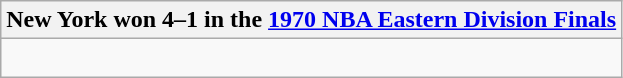<table class="wikitable collapsible collapsed">
<tr>
<th>New York won 4–1 in the <a href='#'>1970 NBA Eastern Division Finals</a></th>
</tr>
<tr>
<td><br>



</td>
</tr>
</table>
